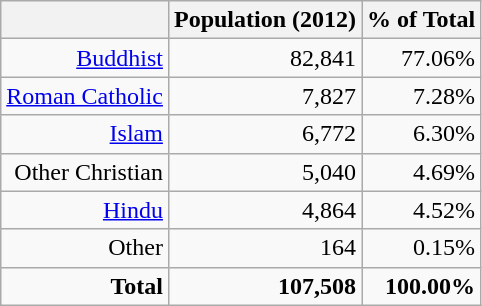<table class="wikitable"  style="text-align:right">
<tr>
<th></th>
<th>Population (2012)</th>
<th>% of Total</th>
</tr>
<tr>
<td><a href='#'>Buddhist</a></td>
<td>82,841</td>
<td>77.06%</td>
</tr>
<tr>
<td><a href='#'>Roman Catholic</a></td>
<td>7,827</td>
<td>7.28%</td>
</tr>
<tr>
<td><a href='#'>Islam</a></td>
<td>6,772</td>
<td>6.30%</td>
</tr>
<tr>
<td>Other Christian</td>
<td>5,040</td>
<td>4.69%</td>
</tr>
<tr>
<td><a href='#'>Hindu</a></td>
<td>4,864</td>
<td>4.52%</td>
</tr>
<tr>
<td>Other</td>
<td>164</td>
<td>0.15%</td>
</tr>
<tr>
<td><strong>Total</strong></td>
<td><strong>107,508</strong></td>
<td><strong>100.00%</strong></td>
</tr>
</table>
